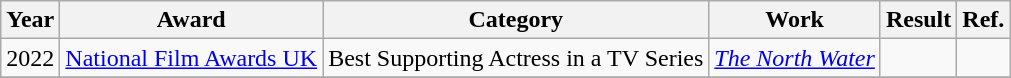<table class="wikitable">
<tr>
<th>Year</th>
<th>Award</th>
<th>Category</th>
<th>Work</th>
<th>Result</th>
<th>Ref.</th>
</tr>
<tr>
<td align=center>2022</td>
<td><a href='#'>National Film Awards UK</a></td>
<td>Best Supporting Actress in a TV Series</td>
<td align=center><em><a href='#'>The North Water</a></em></td>
<td></td>
<td style="text-align:center;"></td>
</tr>
<tr>
</tr>
</table>
